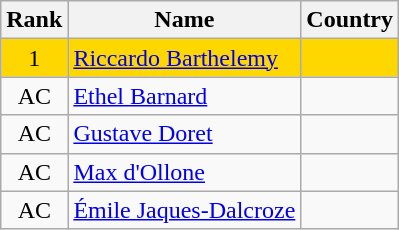<table class="wikitable sortable" style="text-align:center">
<tr>
<th>Rank</th>
<th>Name</th>
<th>Country</th>
</tr>
<tr bgcolor=gold>
<td>1</td>
<td align="left"><a href='#'>Riccardo Barthelemy</a></td>
<td align="left"></td>
</tr>
<tr>
<td>AC</td>
<td align="left"><a href='#'>Ethel Barnard</a></td>
<td align="left"></td>
</tr>
<tr>
<td>AC</td>
<td align="left"><a href='#'>Gustave Doret</a></td>
<td align="left"></td>
</tr>
<tr>
<td>AC</td>
<td align="left"><a href='#'>Max d'Ollone</a></td>
<td align="left"></td>
</tr>
<tr>
<td>AC</td>
<td align="left"><a href='#'>Émile Jaques-Dalcroze</a></td>
<td align="left"></td>
</tr>
</table>
